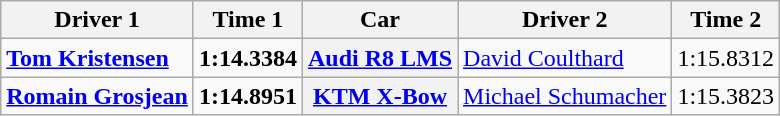<table class="wikitable">
<tr>
<th>Driver 1</th>
<th>Time 1</th>
<th>Car</th>
<th>Driver 2</th>
<th>Time 2</th>
</tr>
<tr>
<td><strong> <a href='#'>Tom Kristensen</a></strong></td>
<td><strong>1:14.3384</strong></td>
<th><a href='#'>Audi R8 LMS</a></th>
<td> <a href='#'>David Coulthard</a></td>
<td>1:15.8312</td>
</tr>
<tr>
<td><strong> <a href='#'>Romain Grosjean</a></strong></td>
<td><strong>1:14.8951</strong></td>
<th><a href='#'>KTM X-Bow</a></th>
<td> <a href='#'>Michael Schumacher</a></td>
<td>1:15.3823</td>
</tr>
</table>
